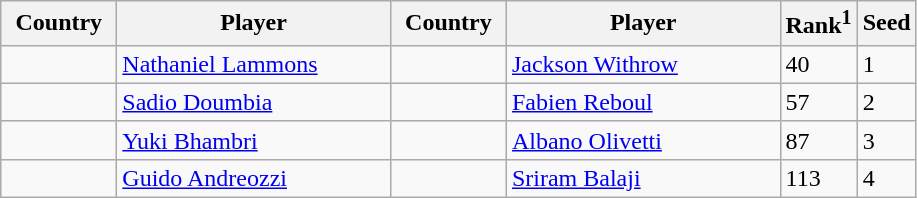<table class="sortable wikitable">
<tr>
<th width="70">Country</th>
<th width="175">Player</th>
<th width="70">Country</th>
<th width="175">Player</th>
<th>Rank<sup>1</sup></th>
<th>Seed</th>
</tr>
<tr>
<td></td>
<td><a href='#'>Nathaniel Lammons</a></td>
<td></td>
<td><a href='#'>Jackson Withrow</a></td>
<td>40</td>
<td>1</td>
</tr>
<tr>
<td></td>
<td><a href='#'>Sadio Doumbia</a></td>
<td></td>
<td><a href='#'>Fabien Reboul</a></td>
<td>57</td>
<td>2</td>
</tr>
<tr>
<td></td>
<td><a href='#'>Yuki Bhambri</a></td>
<td></td>
<td><a href='#'>Albano Olivetti</a></td>
<td>87</td>
<td>3</td>
</tr>
<tr>
<td></td>
<td><a href='#'>Guido Andreozzi</a></td>
<td></td>
<td><a href='#'>Sriram Balaji</a></td>
<td>113</td>
<td>4</td>
</tr>
</table>
